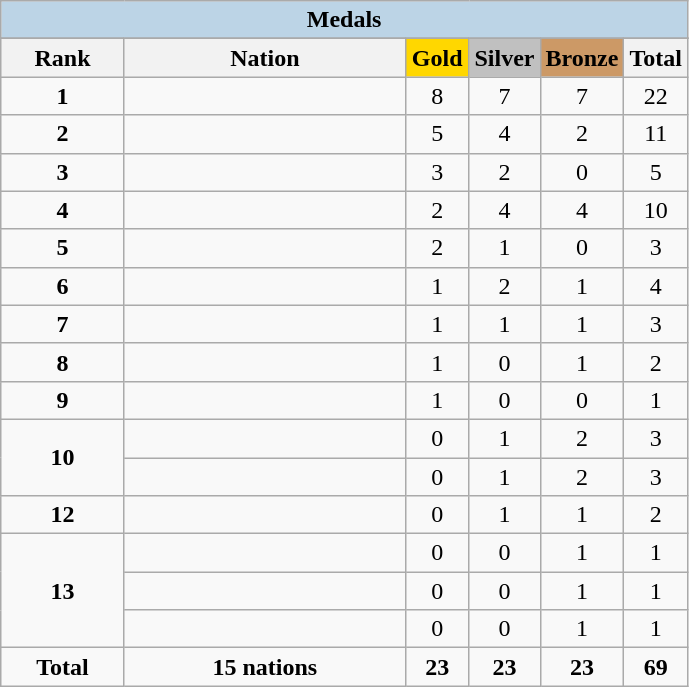<table class=wikitable style=text-align:center>
<tr>
<td colspan=6 style="background:#BCD4E6"><strong>Medals</strong></td>
</tr>
<tr>
</tr>
<tr style="background-color:#EDEDED;">
<th width=75px class="hintergrundfarbe5">Rank</th>
<th width=180px class="hintergrundfarbe6">Nation</th>
<th width=35px style="background:gold">Gold</th>
<th width=35px style="background:silver">Silver</th>
<th width=35px style="background:#CC9966">Bronze</th>
<th width=35px>Total</th>
</tr>
<tr>
<td><strong>1</strong></td>
<td align=left></td>
<td>8</td>
<td>7</td>
<td>7</td>
<td>22</td>
</tr>
<tr>
<td><strong>2</strong></td>
<td align=left></td>
<td>5</td>
<td>4</td>
<td>2</td>
<td>11</td>
</tr>
<tr>
<td><strong>3</strong></td>
<td align=left></td>
<td>3</td>
<td>2</td>
<td>0</td>
<td>5</td>
</tr>
<tr>
<td><strong>4</strong></td>
<td align=left></td>
<td>2</td>
<td>4</td>
<td>4</td>
<td>10</td>
</tr>
<tr>
<td><strong>5</strong></td>
<td align=left></td>
<td>2</td>
<td>1</td>
<td>0</td>
<td>3</td>
</tr>
<tr>
<td><strong>6</strong></td>
<td align=left></td>
<td>1</td>
<td>2</td>
<td>1</td>
<td>4</td>
</tr>
<tr>
<td><strong>7</strong></td>
<td align=left></td>
<td>1</td>
<td>1</td>
<td>1</td>
<td>3</td>
</tr>
<tr>
<td><strong>8</strong></td>
<td align=left></td>
<td>1</td>
<td>0</td>
<td>1</td>
<td>2</td>
</tr>
<tr>
<td><strong>9</strong></td>
<td align=left></td>
<td>1</td>
<td>0</td>
<td>0</td>
<td>1</td>
</tr>
<tr>
<td rowspan="2"><strong>10</strong></td>
<td align=left></td>
<td>0</td>
<td>1</td>
<td>2</td>
<td>3</td>
</tr>
<tr>
<td align="left"></td>
<td>0</td>
<td>1</td>
<td>2</td>
<td>3</td>
</tr>
<tr>
<td><strong>12</strong></td>
<td align=left></td>
<td>0</td>
<td>1</td>
<td>1</td>
<td>2</td>
</tr>
<tr>
<td rowspan="3"><strong>13</strong></td>
<td align=left></td>
<td>0</td>
<td>0</td>
<td>1</td>
<td>1</td>
</tr>
<tr>
<td align="left"></td>
<td>0</td>
<td>0</td>
<td>1</td>
<td>1</td>
</tr>
<tr>
<td align="left"></td>
<td>0</td>
<td>0</td>
<td>1</td>
<td>1</td>
</tr>
<tr>
<td><strong>Total</strong></td>
<td><strong>15 nations</strong></td>
<td><strong>23</strong></td>
<td><strong>23</strong></td>
<td><strong>23</strong></td>
<td><strong>69</strong></td>
</tr>
</table>
